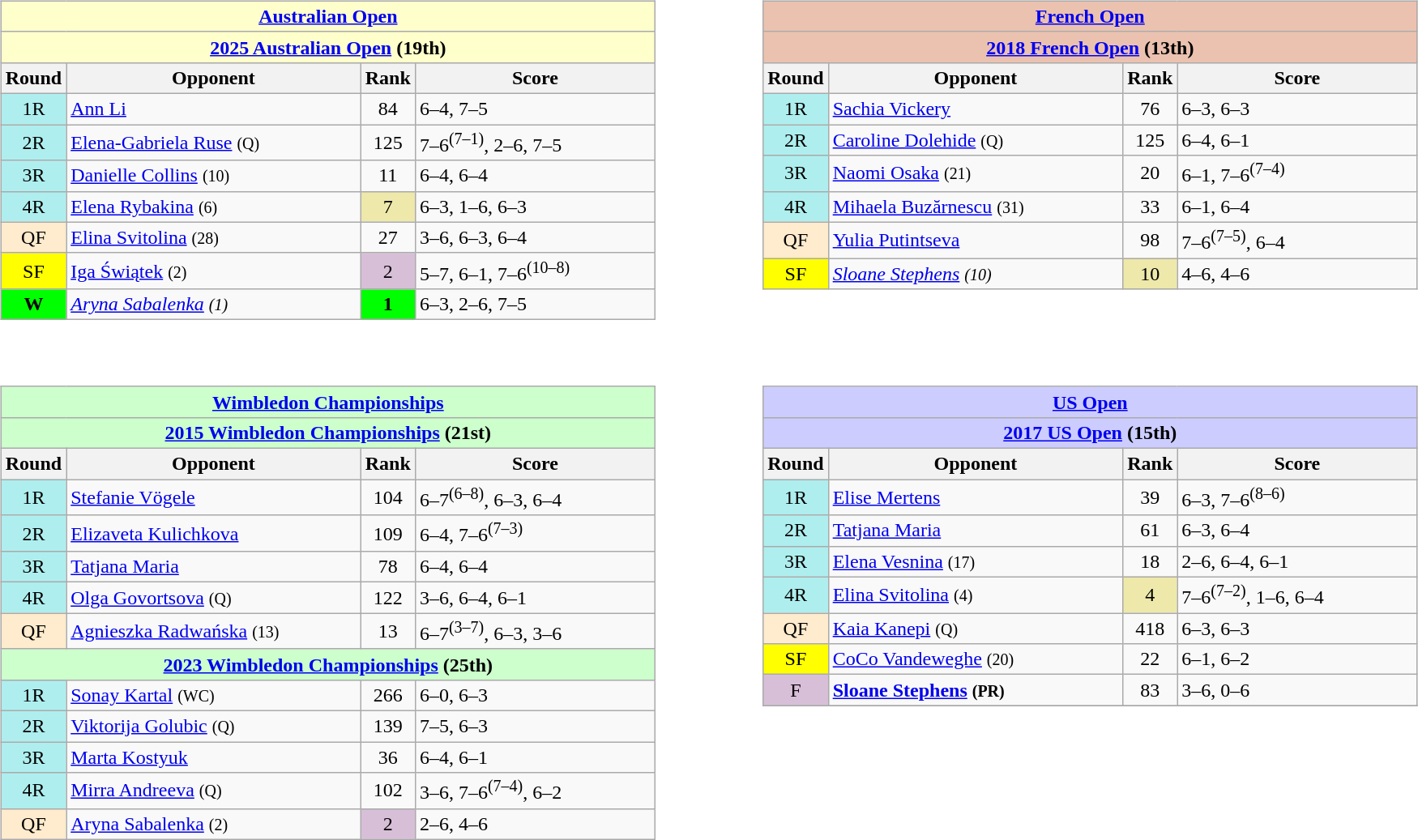<table style="width:95%">
<tr valign=top>
<td><br><table class="wikitable nowrap" style="float:left">
<tr>
<td colspan="4" style="background:#ffc;font-weight:bold;text-align:center"><a href='#'>Australian Open</a></td>
</tr>
<tr>
<td colspan="4" style="background:#ffc;font-weight:bold;text-align:center"><a href='#'>2025 Australian Open</a> (19th)</td>
</tr>
<tr>
<th width=40>Round</th>
<th width=235>Opponent</th>
<th width=20>Rank</th>
<th width=190>Score</th>
</tr>
<tr>
<td style="background:#afeeee;text-align:center">1R</td>
<td> <a href='#'>Ann Li</a></td>
<td align=center>84</td>
<td>6–4, 7–5</td>
</tr>
<tr>
<td style="background:#afeeee;text-align:center">2R</td>
<td> <a href='#'>Elena-Gabriela Ruse</a> <small>(Q)</small></td>
<td align=center>125</td>
<td>7–6<sup>(7–1)</sup>, 2–6, 7–5</td>
</tr>
<tr>
<td style="background:#afeeee;text-align:center">3R</td>
<td> <a href='#'>Danielle Collins</a> <small>(10)</small></td>
<td align=center>11</td>
<td>6–4, 6–4</td>
</tr>
<tr>
<td style="background:#afeeee;text-align:center">4R</td>
<td> <a href='#'>Elena Rybakina</a> <small>(6)</small></td>
<td align=center bgcolor=eee8aa>7</td>
<td>6–3, 1–6, 6–3</td>
</tr>
<tr>
<td style="background:#ffebcd;text-align:center">QF</td>
<td> <a href='#'>Elina Svitolina</a> <small>(28)</small></td>
<td align=center>27</td>
<td>3–6, 6–3, 6–4</td>
</tr>
<tr>
<td style="background:yellow;text-align:center">SF</td>
<td> <a href='#'>Iga Świątek</a> <small>(2)</small></td>
<td align=center bgcolor=thistle>2</td>
<td>5–7, 6–1, 7–6<sup>(10–8)</sup></td>
</tr>
<tr>
<td style="background:lime;text-align:center"><strong>W</strong></td>
<td><em> <a href='#'>Aryna Sabalenka</a> <small>(1)</small></em></td>
<td align=center bgcolor=lime><strong>1</strong></td>
<td>6–3, 2–6, 7–5</td>
</tr>
</table>
</td>
<td><br><table style="width:50px">
<tr>
<td></td>
</tr>
</table>
</td>
<td><br><table class="wikitable nowrap" style="float:left">
<tr>
<td colspan="4" style="background:#ebc2af;font-weight:bold;text-align:center"><a href='#'>French Open</a></td>
</tr>
<tr>
<td colspan="4" style="background:#ebc2af;font-weight:bold;text-align:center"><a href='#'>2018 French Open</a> (13th)</td>
</tr>
<tr>
<th width=40>Round</th>
<th width=235>Opponent</th>
<th width=20>Rank</th>
<th width=190>Score</th>
</tr>
<tr>
<td style="background:#afeeee;text-align:center">1R</td>
<td> <a href='#'>Sachia Vickery</a></td>
<td align=center>76</td>
<td>6–3, 6–3</td>
</tr>
<tr>
<td style="background:#afeeee;text-align:center">2R</td>
<td> <a href='#'>Caroline Dolehide</a> <small>(Q)</small></td>
<td align=center>125</td>
<td>6–4, 6–1</td>
</tr>
<tr>
<td style="background:#afeeee;text-align:center">3R</td>
<td> <a href='#'>Naomi Osaka</a> <small>(21)</small></td>
<td align=center>20</td>
<td>6–1, 7–6<sup>(7–4)</sup></td>
</tr>
<tr>
<td style="background:#afeeee;text-align:center">4R</td>
<td> <a href='#'>Mihaela Buzărnescu</a> <small>(31)</small></td>
<td align=center>33</td>
<td>6–1, 6–4</td>
</tr>
<tr>
<td style="background:#ffebcd;text-align:center">QF</td>
<td> <a href='#'>Yulia Putintseva</a></td>
<td align=center>98</td>
<td>7–6<sup>(7–5)</sup>, 6–4</td>
</tr>
<tr>
<td style="background:yellow;text-align:center">SF</td>
<td><em> <a href='#'>Sloane Stephens</a> <small>(10)</small></em></td>
<td align=center bgcolor=eee8aa>10</td>
<td>4–6, 4–6</td>
</tr>
</table>
</td>
</tr>
<tr valign="top">
<td><br><table class="wikitable nowrap" style="float:left">
<tr>
<td colspan="4" style="background:#cfc;font-weight:bold;text-align:center"><a href='#'>Wimbledon Championships</a></td>
</tr>
<tr>
<td colspan="4" style="background:#cfc;font-weight:bold;text-align:center"><a href='#'>2015 Wimbledon Championships</a> (21st)</td>
</tr>
<tr>
<th width=40>Round</th>
<th width=235>Opponent</th>
<th width=20>Rank</th>
<th width=190>Score</th>
</tr>
<tr>
<td style="background:#afeeee;text-align:center">1R</td>
<td> <a href='#'>Stefanie Vögele</a></td>
<td align=center>104</td>
<td>6–7<sup>(6–8)</sup>, 6–3, 6–4</td>
</tr>
<tr>
<td style="background:#afeeee;text-align:center">2R</td>
<td> <a href='#'>Elizaveta Kulichkova</a></td>
<td align=center>109</td>
<td>6–4, 7–6<sup>(7–3)</sup></td>
</tr>
<tr>
<td style="background:#afeeee;text-align:center">3R</td>
<td> <a href='#'>Tatjana Maria</a></td>
<td align=center>78</td>
<td>6–4, 6–4</td>
</tr>
<tr>
<td style="background:#afeeee;text-align:center">4R</td>
<td> <a href='#'>Olga Govortsova</a> <small>(Q)</small></td>
<td align=center>122</td>
<td>3–6, 6–4, 6–1</td>
</tr>
<tr>
<td style="background:#ffebcd;text-align:center">QF</td>
<td> <a href='#'>Agnieszka Radwańska</a> <small>(13)</small></td>
<td align=center>13</td>
<td>6–7<sup>(3–7)</sup>, 6–3, 3–6</td>
</tr>
<tr>
<td colspan="4" style="background:#cfc;font-weight:bold;text-align:center"><a href='#'>2023 Wimbledon Championships</a> (25th)</td>
</tr>
<tr>
<td style="background:#afeeee;text-align:center">1R</td>
<td> <a href='#'>Sonay Kartal</a> <small>(WC)</small></td>
<td align=center>266</td>
<td>6–0, 6–3</td>
</tr>
<tr>
<td style="background:#afeeee;text-align:center">2R</td>
<td> <a href='#'>Viktorija Golubic</a> <small>(Q)</small></td>
<td align=center>139</td>
<td>7–5, 6–3</td>
</tr>
<tr>
<td style="background:#afeeee;text-align:center">3R</td>
<td> <a href='#'>Marta Kostyuk</a></td>
<td align=center>36</td>
<td>6–4, 6–1</td>
</tr>
<tr>
<td style="background:#afeeee;text-align:center">4R</td>
<td> <a href='#'>Mirra Andreeva</a> <small>(Q)</small></td>
<td align=center>102</td>
<td>3–6, 7–6<sup>(7–4)</sup>, 6–2</td>
</tr>
<tr>
<td style="background:#ffebcd;text-align:center">QF</td>
<td> <a href='#'>Aryna Sabalenka</a> <small>(2)</small></td>
<td align=center bgcolor=thistle>2</td>
<td>2–6, 4–6</td>
</tr>
</table>
</td>
<td><br><table>
<tr>
<td></td>
</tr>
</table>
</td>
<td><br><table class="wikitable nowrap" style="float:left">
<tr>
<td colspan="4" style="background:#ccf;font-weight:bold;text-align:center"><a href='#'>US Open</a></td>
</tr>
<tr>
<td colspan="4" style="background:#ccf;font-weight:bold;text-align:center"><a href='#'>2017 US Open</a> (15th)</td>
</tr>
<tr>
<th width=40>Round</th>
<th width=235>Opponent</th>
<th width=20>Rank</th>
<th width=190>Score</th>
</tr>
<tr>
<td style="background:#afeeee;text-align:center">1R</td>
<td> <a href='#'>Elise Mertens</a></td>
<td align=center>39</td>
<td>6–3, 7–6<sup>(8–6)</sup></td>
</tr>
<tr>
<td style="background:#afeeee;text-align:center">2R</td>
<td> <a href='#'>Tatjana Maria</a></td>
<td align=center>61</td>
<td>6–3, 6–4</td>
</tr>
<tr>
<td style="background:#afeeee;text-align:center">3R</td>
<td> <a href='#'>Elena Vesnina</a> <small>(17)</small></td>
<td align=center>18</td>
<td>2–6, 6–4, 6–1</td>
</tr>
<tr>
<td style="background:#afeeee;text-align:center">4R</td>
<td> <a href='#'>Elina Svitolina</a> <small>(4)</small></td>
<td align=center bgcolor=eee8aa>4</td>
<td>7–6<sup>(7–2)</sup>, 1–6, 6–4</td>
</tr>
<tr>
<td style="background:#ffebcd;text-align:center">QF</td>
<td> <a href='#'>Kaia Kanepi</a> <small>(Q)</small></td>
<td align=center>418</td>
<td>6–3, 6–3</td>
</tr>
<tr>
<td style="background:yellow;text-align:center">SF</td>
<td> <a href='#'>CoCo Vandeweghe</a> <small>(20)</small></td>
<td align=center>22</td>
<td>6–1, 6–2</td>
</tr>
<tr>
<td style="background:thistle;text-align:center">F</td>
<td><strong> <a href='#'>Sloane Stephens</a> <small>(PR)</small></strong></td>
<td align=center>83</td>
<td>3–6, 0–6</td>
</tr>
<tr>
</tr>
</table>
</td>
</tr>
</table>
